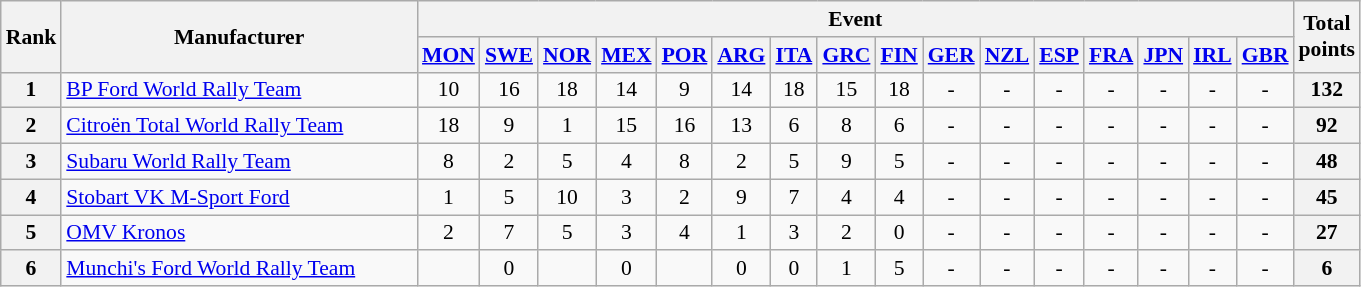<table class="wikitable" style="text-align:center; font-size:90%;">
<tr>
<th rowspan=2>Rank</th>
<th rowspan=2 style="width:16em">Manufacturer</th>
<th colspan=16>Event</th>
<th rowspan=2>Total<br>points</th>
</tr>
<tr valign="top">
<th><a href='#'>MON</a><br></th>
<th><a href='#'>SWE</a><br></th>
<th><a href='#'>NOR</a><br></th>
<th><a href='#'>MEX</a><br></th>
<th><a href='#'>POR</a><br></th>
<th><a href='#'>ARG</a><br></th>
<th><a href='#'>ITA</a><br></th>
<th><a href='#'>GRC</a><br></th>
<th><a href='#'>FIN</a><br></th>
<th><a href='#'>GER</a><br></th>
<th><a href='#'>NZL</a><br></th>
<th><a href='#'>ESP</a><br></th>
<th><a href='#'>FRA</a><br></th>
<th><a href='#'>JPN</a><br></th>
<th><a href='#'>IRL</a><br></th>
<th><a href='#'>GBR</a><br></th>
</tr>
<tr>
<th>1</th>
<td align=left><a href='#'>BP Ford World Rally Team</a></td>
<td>10</td>
<td>16</td>
<td>18</td>
<td>14</td>
<td>9</td>
<td>14</td>
<td>18</td>
<td>15</td>
<td>18</td>
<td>-</td>
<td>-</td>
<td>-</td>
<td>-</td>
<td>-</td>
<td>-</td>
<td>-</td>
<th>132</th>
</tr>
<tr>
<th>2</th>
<td align=left><a href='#'>Citroën Total World Rally Team</a></td>
<td>18</td>
<td>9</td>
<td>1</td>
<td>15</td>
<td>16</td>
<td>13</td>
<td>6</td>
<td>8</td>
<td>6</td>
<td>-</td>
<td>-</td>
<td>-</td>
<td>-</td>
<td>-</td>
<td>-</td>
<td>-</td>
<th>92</th>
</tr>
<tr>
<th>3</th>
<td align=left><a href='#'>Subaru World Rally Team</a></td>
<td>8</td>
<td>2</td>
<td>5</td>
<td>4</td>
<td>8</td>
<td>2</td>
<td>5</td>
<td>9</td>
<td>5</td>
<td>-</td>
<td>-</td>
<td>-</td>
<td>-</td>
<td>-</td>
<td>-</td>
<td>-</td>
<th>48</th>
</tr>
<tr>
<th>4</th>
<td align=left><a href='#'>Stobart VK M-Sport Ford</a></td>
<td>1</td>
<td>5</td>
<td>10</td>
<td>3</td>
<td>2</td>
<td>9</td>
<td>7</td>
<td>4</td>
<td>4</td>
<td>-</td>
<td>-</td>
<td>-</td>
<td>-</td>
<td>-</td>
<td>-</td>
<td>-</td>
<th>45</th>
</tr>
<tr>
<th>5</th>
<td align=left><a href='#'>OMV Kronos</a></td>
<td>2</td>
<td>7</td>
<td>5</td>
<td>3</td>
<td>4</td>
<td>1</td>
<td>3</td>
<td>2</td>
<td>0</td>
<td>-</td>
<td>-</td>
<td>-</td>
<td>-</td>
<td>-</td>
<td>-</td>
<td>-</td>
<th>27</th>
</tr>
<tr>
<th>6</th>
<td align="left"><a href='#'>Munchi's Ford World Rally Team</a></td>
<td></td>
<td>0</td>
<td></td>
<td>0</td>
<td></td>
<td>0</td>
<td>0</td>
<td>1</td>
<td>5</td>
<td>-</td>
<td>-</td>
<td>-</td>
<td>-</td>
<td>-</td>
<td>-</td>
<td>-</td>
<th>6</th>
</tr>
</table>
